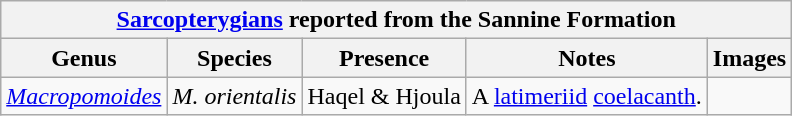<table class="wikitable" align="center">
<tr>
<th colspan="5" align="center"><a href='#'>Sarcopterygians</a> reported from the Sannine Formation</th>
</tr>
<tr>
<th>Genus</th>
<th>Species</th>
<th>Presence</th>
<th>Notes</th>
<th>Images</th>
</tr>
<tr>
<td><em><a href='#'>Macropomoides</a></em></td>
<td><em>M. orientalis</em></td>
<td>Haqel & Hjoula</td>
<td>A <a href='#'>latimeriid</a> <a href='#'>coelacanth</a>.</td>
<td></td>
</tr>
</table>
